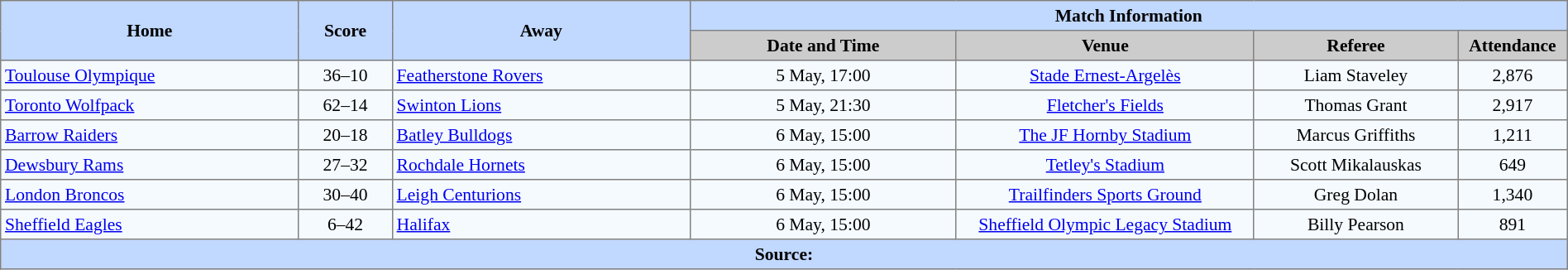<table border="1" cellpadding="3" cellspacing="0" style="border-collapse:collapse; font-size:90%; text-align:center; width:100%;">
<tr style="background:#c1d8ff;">
<th rowspan="2" style="width:19%;">Home</th>
<th rowspan="2" style="width:6%;">Score</th>
<th rowspan="2" style="width:19%;">Away</th>
<th colspan=4>Match Information</th>
</tr>
<tr style="background:#ccc;">
<th width=17%>Date and Time</th>
<th width=19%>Venue</th>
<th width=13%>Referee</th>
<th width=7%>Attendance</th>
</tr>
<tr style="background:#f5faff;">
<td align=left> <a href='#'>Toulouse Olympique</a></td>
<td>36–10</td>
<td align=left> <a href='#'>Featherstone Rovers</a></td>
<td>5 May, 17:00</td>
<td><a href='#'>Stade Ernest-Argelès</a></td>
<td>Liam Staveley</td>
<td>2,876</td>
</tr>
<tr style="background:#f5faff;">
<td align=left> <a href='#'>Toronto Wolfpack</a></td>
<td>62–14</td>
<td align=left> <a href='#'>Swinton Lions</a></td>
<td>5 May, 21:30</td>
<td><a href='#'>Fletcher's Fields</a></td>
<td>Thomas Grant</td>
<td>2,917</td>
</tr>
<tr style="background:#f5faff;">
<td align=left> <a href='#'>Barrow Raiders</a></td>
<td>20–18</td>
<td align=left> <a href='#'>Batley Bulldogs</a></td>
<td>6 May, 15:00</td>
<td><a href='#'>The JF Hornby Stadium</a></td>
<td>Marcus Griffiths</td>
<td>1,211</td>
</tr>
<tr style="background:#f5faff;">
<td align=left> <a href='#'>Dewsbury Rams</a></td>
<td>27–32</td>
<td align=left> <a href='#'>Rochdale Hornets</a></td>
<td>6 May, 15:00</td>
<td><a href='#'>Tetley's Stadium</a></td>
<td>Scott Mikalauskas</td>
<td>649</td>
</tr>
<tr style="background:#f5faff;">
<td align=left> <a href='#'>London Broncos</a></td>
<td>30–40</td>
<td align=left> <a href='#'>Leigh Centurions</a></td>
<td>6 May, 15:00</td>
<td><a href='#'>Trailfinders Sports Ground</a></td>
<td>Greg Dolan</td>
<td>1,340</td>
</tr>
<tr style="background:#f5faff;">
<td align=left> <a href='#'>Sheffield Eagles</a></td>
<td>6–42 </td>
<td align=left> <a href='#'>Halifax</a></td>
<td>6 May, 15:00</td>
<td><a href='#'>Sheffield Olympic Legacy Stadium</a></td>
<td>Billy Pearson</td>
<td>891</td>
</tr>
<tr style="background:#c1d8ff;">
<th colspan=7>Source:</th>
</tr>
</table>
